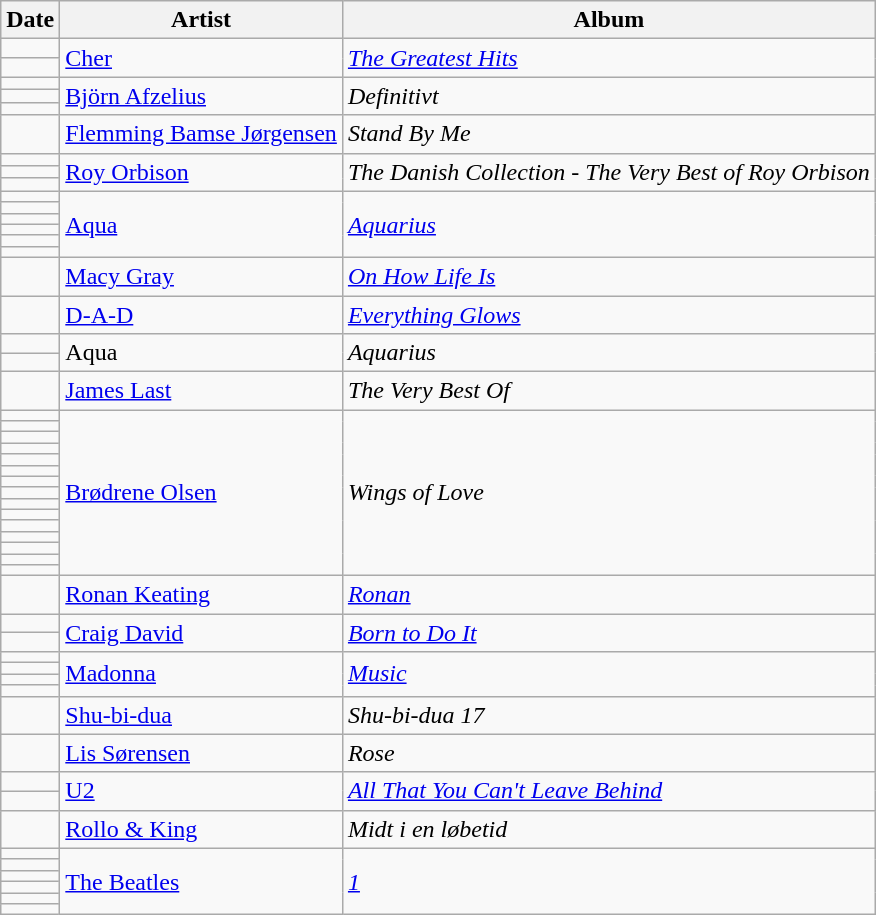<table class="sortable wikitable">
<tr>
<th>Date</th>
<th>Artist</th>
<th>Album</th>
</tr>
<tr>
<td></td>
<td rowspan="2"><a href='#'>Cher</a></td>
<td rowspan="2"><em><a href='#'>The Greatest Hits</a></em></td>
</tr>
<tr>
<td></td>
</tr>
<tr>
<td></td>
<td rowspan="3"><a href='#'>Björn Afzelius</a></td>
<td rowspan="3"><em>Definitivt</em></td>
</tr>
<tr>
<td></td>
</tr>
<tr>
<td></td>
</tr>
<tr>
<td></td>
<td><a href='#'>Flemming Bamse Jørgensen</a></td>
<td><em>Stand By Me</em></td>
</tr>
<tr>
<td></td>
<td rowspan="3"><a href='#'>Roy Orbison</a></td>
<td rowspan="3"><em>The Danish Collection - The Very Best of Roy Orbison</em></td>
</tr>
<tr>
<td></td>
</tr>
<tr>
<td></td>
</tr>
<tr>
<td></td>
<td rowspan="6"><a href='#'>Aqua</a></td>
<td rowspan="6"><em><a href='#'>Aquarius</a></em></td>
</tr>
<tr>
<td></td>
</tr>
<tr>
<td></td>
</tr>
<tr>
<td></td>
</tr>
<tr>
<td></td>
</tr>
<tr>
<td></td>
</tr>
<tr>
<td></td>
<td><a href='#'>Macy Gray</a></td>
<td><em><a href='#'>On How Life Is</a></em></td>
</tr>
<tr>
<td></td>
<td><a href='#'>D-A-D</a></td>
<td><em><a href='#'>Everything Glows</a></em></td>
</tr>
<tr>
<td></td>
<td rowspan="2">Aqua</td>
<td rowspan="2"><em>Aquarius</em></td>
</tr>
<tr>
<td></td>
</tr>
<tr>
<td></td>
<td><a href='#'>James Last</a></td>
<td><em>The Very Best Of</em></td>
</tr>
<tr>
<td></td>
<td rowspan="15"><a href='#'>Brødrene Olsen</a></td>
<td rowspan="15"><em>Wings of Love</em></td>
</tr>
<tr>
<td></td>
</tr>
<tr>
<td></td>
</tr>
<tr>
<td></td>
</tr>
<tr>
<td></td>
</tr>
<tr>
<td></td>
</tr>
<tr>
<td></td>
</tr>
<tr>
<td></td>
</tr>
<tr>
<td></td>
</tr>
<tr>
<td></td>
</tr>
<tr>
<td></td>
</tr>
<tr>
<td></td>
</tr>
<tr>
<td></td>
</tr>
<tr>
<td></td>
</tr>
<tr>
<td></td>
</tr>
<tr>
<td></td>
<td><a href='#'>Ronan Keating</a></td>
<td><em><a href='#'>Ronan</a></em></td>
</tr>
<tr>
<td></td>
<td rowspan="2"><a href='#'>Craig David</a></td>
<td rowspan="2"><em><a href='#'>Born to Do It</a></em></td>
</tr>
<tr>
<td></td>
</tr>
<tr>
<td></td>
<td rowspan="4"><a href='#'>Madonna</a></td>
<td rowspan="4"><em><a href='#'>Music</a></em></td>
</tr>
<tr>
<td></td>
</tr>
<tr>
<td></td>
</tr>
<tr>
<td></td>
</tr>
<tr>
<td></td>
<td><a href='#'>Shu-bi-dua</a></td>
<td><em>Shu-bi-dua 17</em></td>
</tr>
<tr>
<td></td>
<td><a href='#'>Lis Sørensen</a></td>
<td><em>Rose</em></td>
</tr>
<tr>
<td></td>
<td rowspan="2"><a href='#'>U2</a></td>
<td rowspan="2"><em><a href='#'>All That You Can't Leave Behind</a></em></td>
</tr>
<tr>
<td></td>
</tr>
<tr>
<td></td>
<td><a href='#'>Rollo & King</a></td>
<td><em>Midt i en løbetid</em></td>
</tr>
<tr>
<td></td>
<td rowspan="6"><a href='#'>The Beatles</a></td>
<td rowspan="6"><em><a href='#'>1</a></em></td>
</tr>
<tr>
<td></td>
</tr>
<tr>
<td></td>
</tr>
<tr>
<td></td>
</tr>
<tr>
<td></td>
</tr>
<tr>
<td></td>
</tr>
</table>
